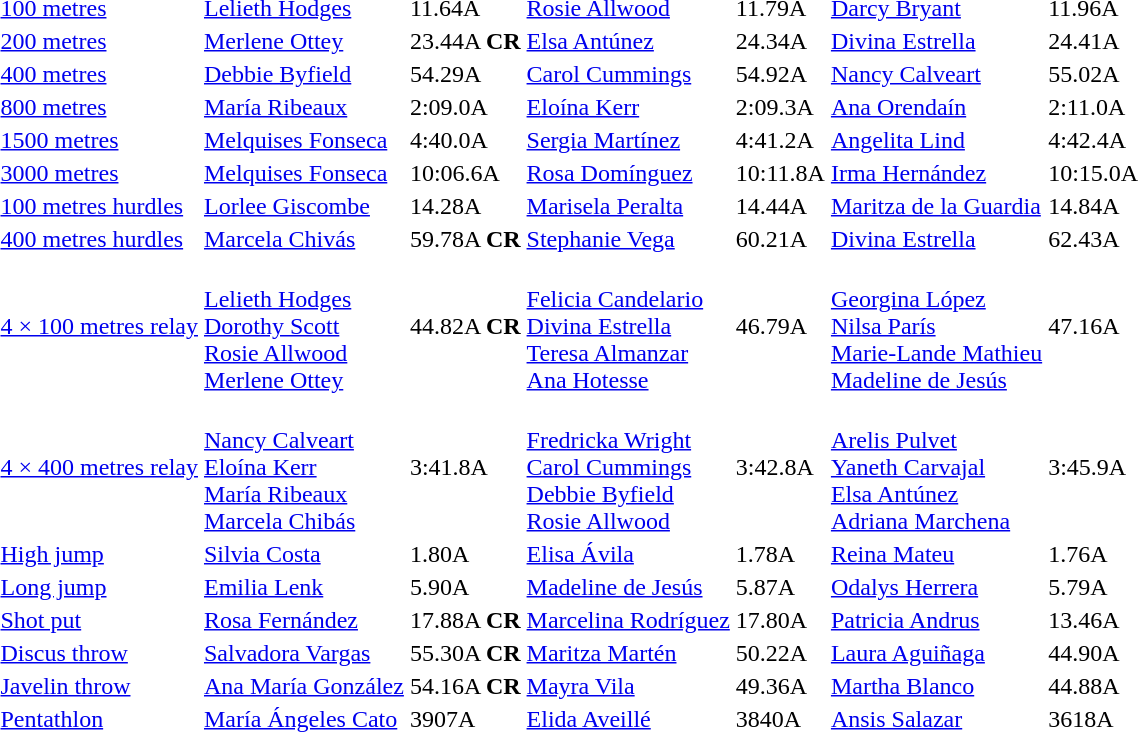<table>
<tr>
<td><a href='#'>100 metres</a></td>
<td><a href='#'>Lelieth Hodges</a><br> </td>
<td>11.64A</td>
<td><a href='#'>Rosie Allwood</a><br> </td>
<td>11.79A</td>
<td><a href='#'>Darcy Bryant</a><br> </td>
<td>11.96A</td>
</tr>
<tr>
<td><a href='#'>200 metres</a></td>
<td><a href='#'>Merlene Ottey</a><br> </td>
<td>23.44A <strong>CR</strong></td>
<td><a href='#'>Elsa Antúnez</a><br> </td>
<td>24.34A</td>
<td><a href='#'>Divina Estrella</a><br> </td>
<td>24.41A</td>
</tr>
<tr>
<td><a href='#'>400 metres</a></td>
<td><a href='#'>Debbie Byfield</a><br> </td>
<td>54.29A</td>
<td><a href='#'>Carol Cummings</a><br> </td>
<td>54.92A</td>
<td><a href='#'>Nancy Calveart</a><br> </td>
<td>55.02A</td>
</tr>
<tr>
<td><a href='#'>800 metres</a></td>
<td><a href='#'>María Ribeaux</a><br> </td>
<td>2:09.0A</td>
<td><a href='#'>Eloína Kerr</a><br> </td>
<td>2:09.3A</td>
<td><a href='#'>Ana Orendaín</a><br> </td>
<td>2:11.0A</td>
</tr>
<tr>
<td><a href='#'>1500 metres</a></td>
<td><a href='#'>Melquises Fonseca</a><br> </td>
<td>4:40.0A</td>
<td><a href='#'>Sergia Martínez</a><br> </td>
<td>4:41.2A</td>
<td><a href='#'>Angelita Lind</a><br> </td>
<td>4:42.4A</td>
</tr>
<tr>
<td><a href='#'>3000 metres</a></td>
<td><a href='#'>Melquises Fonseca</a><br> </td>
<td>10:06.6A</td>
<td><a href='#'>Rosa Domínguez</a><br> </td>
<td>10:11.8A</td>
<td><a href='#'>Irma Hernández</a><br> </td>
<td>10:15.0A</td>
</tr>
<tr>
<td><a href='#'>100 metres hurdles</a></td>
<td><a href='#'>Lorlee Giscombe</a><br> </td>
<td>14.28A</td>
<td><a href='#'>Marisela Peralta</a><br> </td>
<td>14.44A</td>
<td><a href='#'>Maritza de la Guardia</a><br> </td>
<td>14.84A</td>
</tr>
<tr>
<td><a href='#'>400 metres hurdles</a></td>
<td><a href='#'>Marcela Chivás</a><br> </td>
<td>59.78A <strong>CR</strong></td>
<td><a href='#'>Stephanie Vega</a><br> </td>
<td>60.21A</td>
<td><a href='#'>Divina Estrella</a><br> </td>
<td>62.43A</td>
</tr>
<tr>
<td><a href='#'>4 × 100 metres relay</a></td>
<td><br><a href='#'>Lelieth Hodges</a><br><a href='#'>Dorothy Scott</a><br><a href='#'>Rosie Allwood</a><br><a href='#'>Merlene Ottey</a></td>
<td>44.82A <strong>CR</strong></td>
<td><br><a href='#'>Felicia Candelario</a><br><a href='#'>Divina Estrella</a><br><a href='#'>Teresa Almanzar</a><br><a href='#'>Ana Hotesse</a></td>
<td>46.79A</td>
<td><br><a href='#'>Georgina López</a><br><a href='#'>Nilsa París</a><br><a href='#'>Marie-Lande Mathieu</a><br><a href='#'>Madeline de Jesús</a></td>
<td>47.16A</td>
</tr>
<tr>
<td><a href='#'>4 × 400 metres relay</a></td>
<td><br><a href='#'>Nancy Calveart</a><br><a href='#'>Eloína Kerr</a><br><a href='#'>María Ribeaux</a><br><a href='#'>Marcela Chibás</a></td>
<td>3:41.8A</td>
<td><br><a href='#'>Fredricka Wright</a><br><a href='#'>Carol Cummings</a><br><a href='#'>Debbie Byfield</a><br><a href='#'>Rosie Allwood</a></td>
<td>3:42.8A</td>
<td><br><a href='#'>Arelis Pulvet</a><br><a href='#'>Yaneth Carvajal</a><br><a href='#'>Elsa Antúnez</a><br><a href='#'>Adriana Marchena</a></td>
<td>3:45.9A</td>
</tr>
<tr>
<td><a href='#'>High jump</a></td>
<td><a href='#'>Silvia Costa</a><br> </td>
<td>1.80A</td>
<td><a href='#'>Elisa Ávila</a><br> </td>
<td>1.78A</td>
<td><a href='#'>Reina Mateu</a><br> </td>
<td>1.76A</td>
</tr>
<tr>
<td><a href='#'>Long jump</a></td>
<td><a href='#'>Emilia Lenk</a><br> </td>
<td>5.90A</td>
<td><a href='#'>Madeline de Jesús</a><br> </td>
<td>5.87A</td>
<td><a href='#'>Odalys Herrera</a><br> </td>
<td>5.79A</td>
</tr>
<tr>
<td><a href='#'>Shot put</a></td>
<td><a href='#'>Rosa Fernández</a><br> </td>
<td>17.88A <strong>CR</strong></td>
<td><a href='#'>Marcelina Rodríguez</a><br> </td>
<td>17.80A</td>
<td><a href='#'>Patricia Andrus</a><br> </td>
<td>13.46A</td>
</tr>
<tr>
<td><a href='#'>Discus throw</a></td>
<td><a href='#'>Salvadora Vargas</a><br> </td>
<td>55.30A <strong>CR</strong></td>
<td><a href='#'>Maritza Martén</a><br> </td>
<td>50.22A</td>
<td><a href='#'>Laura Aguiñaga</a><br> </td>
<td>44.90A</td>
</tr>
<tr>
<td><a href='#'>Javelin throw</a></td>
<td><a href='#'>Ana María González</a><br> </td>
<td>54.16A <strong>CR</strong></td>
<td><a href='#'>Mayra Vila</a><br> </td>
<td>49.36A</td>
<td><a href='#'>Martha Blanco</a><br> </td>
<td>44.88A</td>
</tr>
<tr>
<td><a href='#'>Pentathlon</a></td>
<td><a href='#'>María Ángeles Cato</a><br> </td>
<td>3907A</td>
<td><a href='#'>Elida Aveillé</a><br> </td>
<td>3840A</td>
<td><a href='#'>Ansis Salazar</a><br> </td>
<td>3618A</td>
</tr>
</table>
